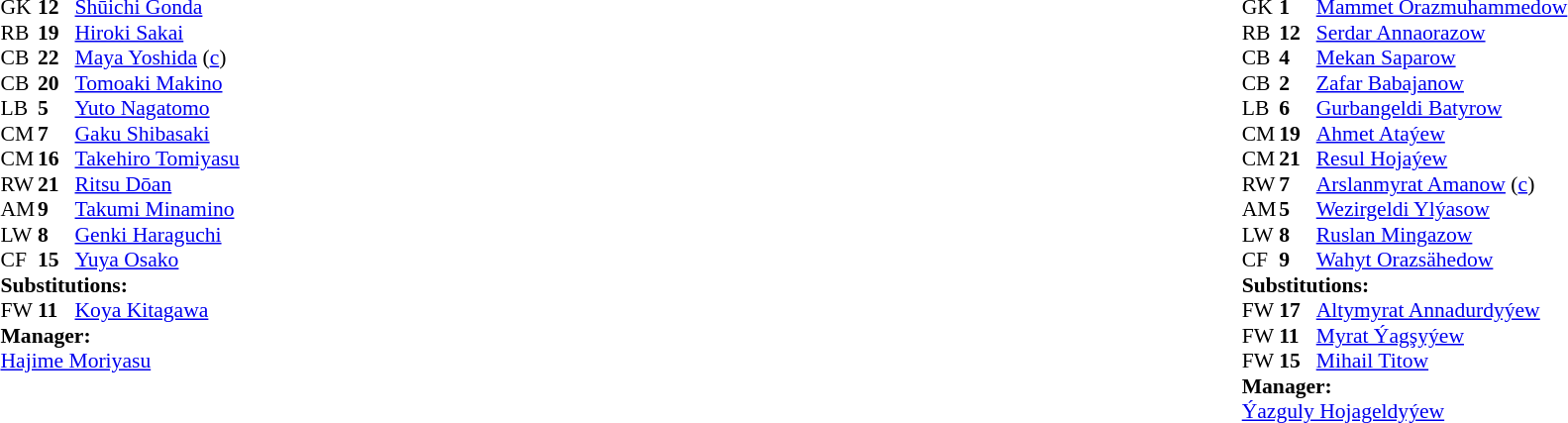<table width="100%">
<tr>
<td valign="top" width="40%"><br><table style="font-size:90%" cellspacing="0" cellpadding="0">
<tr>
<th width=25></th>
<th width=25></th>
</tr>
<tr>
<td>GK</td>
<td><strong>12</strong></td>
<td><a href='#'>Shūichi Gonda</a></td>
<td></td>
</tr>
<tr>
<td>RB</td>
<td><strong>19</strong></td>
<td><a href='#'>Hiroki Sakai</a></td>
<td></td>
</tr>
<tr>
<td>CB</td>
<td><strong>22</strong></td>
<td><a href='#'>Maya Yoshida</a> (<a href='#'>c</a>)</td>
</tr>
<tr>
<td>CB</td>
<td><strong>20</strong></td>
<td><a href='#'>Tomoaki Makino</a></td>
</tr>
<tr>
<td>LB</td>
<td><strong>5</strong></td>
<td><a href='#'>Yuto Nagatomo</a></td>
</tr>
<tr>
<td>CM</td>
<td><strong>7</strong></td>
<td><a href='#'>Gaku Shibasaki</a></td>
</tr>
<tr>
<td>CM</td>
<td><strong>16</strong></td>
<td><a href='#'>Takehiro Tomiyasu</a></td>
</tr>
<tr>
<td>RW</td>
<td><strong>21</strong></td>
<td><a href='#'>Ritsu Dōan</a></td>
</tr>
<tr>
<td>AM</td>
<td><strong>9</strong></td>
<td><a href='#'>Takumi Minamino</a></td>
<td></td>
<td></td>
</tr>
<tr>
<td>LW</td>
<td><strong>8</strong></td>
<td><a href='#'>Genki Haraguchi</a></td>
</tr>
<tr>
<td>CF</td>
<td><strong>15</strong></td>
<td><a href='#'>Yuya Osako</a></td>
</tr>
<tr>
<td colspan=3><strong>Substitutions:</strong></td>
</tr>
<tr>
<td>FW</td>
<td><strong>11</strong></td>
<td><a href='#'>Koya Kitagawa</a></td>
<td></td>
<td></td>
</tr>
<tr>
<td colspan=3><strong>Manager:</strong></td>
</tr>
<tr>
<td colspan=3><a href='#'>Hajime Moriyasu</a></td>
</tr>
</table>
</td>
<td valign="top"></td>
<td valign="top" width="50%"><br><table style="font-size:90%; margin:auto" cellspacing="0" cellpadding="0">
<tr>
<th width=25></th>
<th width=25></th>
</tr>
<tr>
<td>GK</td>
<td><strong>1</strong></td>
<td><a href='#'>Mammet Orazmuhammedow</a></td>
</tr>
<tr>
<td>RB</td>
<td><strong>12</strong></td>
<td><a href='#'>Serdar Annaorazow</a></td>
</tr>
<tr>
<td>CB</td>
<td><strong>4</strong></td>
<td><a href='#'>Mekan Saparow</a></td>
</tr>
<tr>
<td>CB</td>
<td><strong>2</strong></td>
<td><a href='#'>Zafar Babajanow</a></td>
</tr>
<tr>
<td>LB</td>
<td><strong>6</strong></td>
<td><a href='#'>Gurbangeldi Batyrow</a></td>
</tr>
<tr>
<td>CM</td>
<td><strong>19</strong></td>
<td><a href='#'>Ahmet Ataýew</a></td>
</tr>
<tr>
<td>CM</td>
<td><strong>21</strong></td>
<td><a href='#'>Resul Hojaýew</a></td>
</tr>
<tr>
<td>RW</td>
<td><strong>7</strong></td>
<td><a href='#'>Arslanmyrat Amanow</a> (<a href='#'>c</a>)</td>
<td></td>
<td></td>
</tr>
<tr>
<td>AM</td>
<td><strong>5</strong></td>
<td><a href='#'>Wezirgeldi Ylýasow</a></td>
<td></td>
</tr>
<tr>
<td>LW</td>
<td><strong>8</strong></td>
<td><a href='#'>Ruslan Mingazow</a></td>
<td></td>
<td></td>
</tr>
<tr>
<td>CF</td>
<td><strong>9</strong></td>
<td><a href='#'>Wahyt Orazsähedow</a></td>
<td></td>
<td></td>
</tr>
<tr>
<td colspan=3><strong>Substitutions:</strong></td>
</tr>
<tr>
<td>FW</td>
<td><strong>17</strong></td>
<td><a href='#'>Altymyrat Annadurdyýew</a></td>
<td></td>
<td></td>
</tr>
<tr>
<td>FW</td>
<td><strong>11</strong></td>
<td><a href='#'>Myrat Ýagşyýew</a></td>
<td></td>
<td></td>
</tr>
<tr>
<td>FW</td>
<td><strong>15</strong></td>
<td><a href='#'>Mihail Titow</a></td>
<td></td>
<td></td>
</tr>
<tr>
<td colspan=3><strong>Manager:</strong></td>
</tr>
<tr>
<td colspan=3><a href='#'>Ýazguly Hojageldyýew</a></td>
</tr>
</table>
</td>
</tr>
</table>
